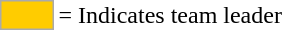<table>
<tr>
<td style="background-color:#FFCC00; border:1px solid #aaaaaa; width:2em;"></td>
<td>= Indicates team leader</td>
</tr>
</table>
